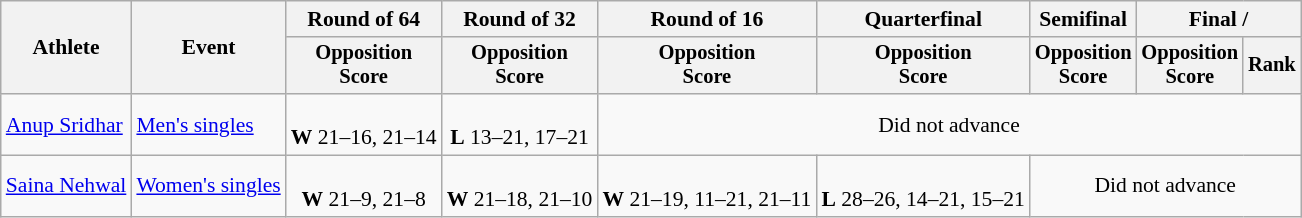<table class=wikitable style="font-size:90%">
<tr>
<th rowspan="2">Athlete</th>
<th rowspan="2">Event</th>
<th>Round of 64</th>
<th>Round of 32</th>
<th>Round of 16</th>
<th>Quarterfinal</th>
<th>Semifinal</th>
<th colspan=2>Final / </th>
</tr>
<tr style="font-size:95%">
<th>Opposition<br>Score</th>
<th>Opposition<br>Score</th>
<th>Opposition<br>Score</th>
<th>Opposition<br>Score</th>
<th>Opposition<br>Score</th>
<th>Opposition<br>Score</th>
<th>Rank</th>
</tr>
<tr align=center>
<td align=left><a href='#'>Anup Sridhar</a></td>
<td align=left><a href='#'>Men's singles</a></td>
<td><br><strong>W</strong> 21–16, 21–14</td>
<td><br><strong>L</strong> 13–21, 17–21</td>
<td colspan=5>Did not advance</td>
</tr>
<tr align=center>
<td align=left><a href='#'>Saina Nehwal</a></td>
<td align=left><a href='#'>Women's singles</a></td>
<td><br><strong>W</strong> 21–9, 21–8</td>
<td><br><strong>W</strong> 21–18, 21–10</td>
<td><br><strong>W</strong> 21–19, 11–21, 21–11</td>
<td><br><strong>L</strong> 28–26, 14–21, 15–21</td>
<td colspan=3>Did not advance</td>
</tr>
</table>
